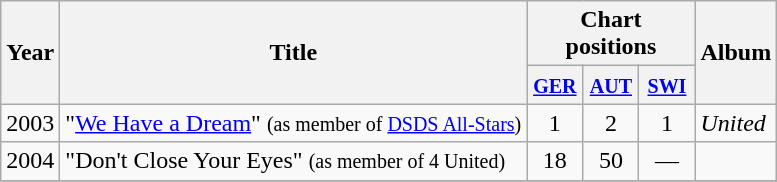<table class="wikitable">
<tr>
<th rowspan="2">Year</th>
<th rowspan="2">Title</th>
<th colspan="3">Chart positions</th>
<th rowspan="2">Album</th>
</tr>
<tr>
<th style="width:30px;"><small><a href='#'>GER</a></small><br></th>
<th style="width:30px;"><small><a href='#'>AUT</a></small><br></th>
<th style="width:30px;"><small><a href='#'>SWI</a></small><br></th>
</tr>
<tr>
<td>2003</td>
<td>"<a href='#'>We Have a Dream</a>" <small>(as member of <a href='#'>DSDS All-Stars</a>)</small></td>
<td style="text-align:center;">1</td>
<td style="text-align:center;">2</td>
<td style="text-align:center;">1</td>
<td><em>United</em></td>
</tr>
<tr>
<td>2004</td>
<td>"Don't Close Your Eyes" <small>(as member of 4 United)</small></td>
<td style="text-align:center;">18</td>
<td style="text-align:center;">50</td>
<td style="text-align:center;">—</td>
<td></td>
</tr>
<tr>
</tr>
</table>
